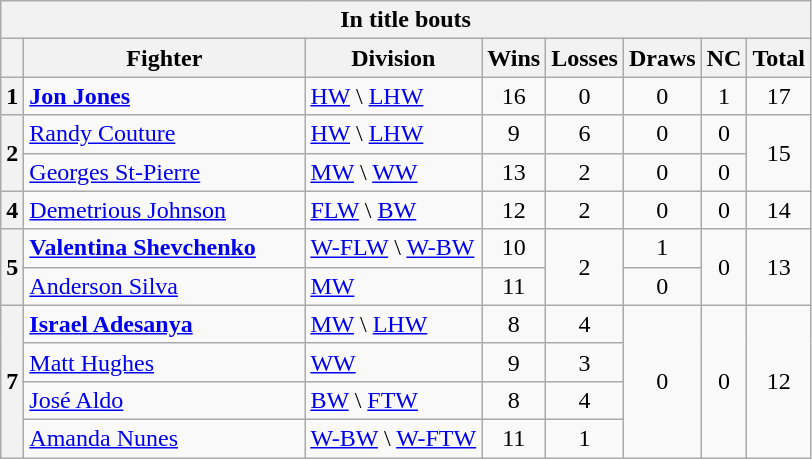<table id="Fighting_most_bouts_all_title" class=wikitable style="text-align:center;">
<tr>
<th colspan=8>In title bouts</th>
</tr>
<tr>
<th></th>
<th width=180>Fighter</th>
<th>Division</th>
<th>Wins</th>
<th>Losses</th>
<th>Draws</th>
<th>NC</th>
<th>Total</th>
</tr>
<tr>
<th rowspan=1>1</th>
<td align=left><strong> <a href='#'>Jon Jones</a></strong></td>
<td align=left><a href='#'>HW</a> \ <a href='#'>LHW</a></td>
<td>16</td>
<td>0</td>
<td>0</td>
<td>1</td>
<td rowspan=1>17</td>
</tr>
<tr>
<th rowspan=2>2</th>
<td align=left> <a href='#'>Randy Couture</a></td>
<td align=left><a href='#'>HW</a> \ <a href='#'>LHW</a></td>
<td>9</td>
<td>6</td>
<td>0</td>
<td>0</td>
<td rowspan=2>15</td>
</tr>
<tr>
<td align=left> <a href='#'>Georges St-Pierre</a></td>
<td align=left><a href='#'>MW</a> \ <a href='#'>WW</a></td>
<td>13</td>
<td>2</td>
<td>0</td>
<td>0</td>
</tr>
<tr>
<th>4</th>
<td align=left> <a href='#'>Demetrious Johnson</a></td>
<td align=left><a href='#'>FLW</a> \ <a href='#'>BW</a></td>
<td>12</td>
<td>2</td>
<td>0</td>
<td>0</td>
<td>14</td>
</tr>
<tr>
<th rowspan=2>5</th>
<td align=left><strong> <a href='#'>Valentina Shevchenko</a></strong></td>
<td align=left><a href='#'>W-FLW</a> \ <a href='#'>W-BW</a></td>
<td>10</td>
<td rowspan=2>2</td>
<td>1</td>
<td rowspan=2>0</td>
<td rowspan=2>13</td>
</tr>
<tr>
<td align=left> <a href='#'>Anderson Silva</a></td>
<td align=left><a href='#'>MW</a></td>
<td>11</td>
<td>0</td>
</tr>
<tr>
<th rowspan=4>7</th>
<td align=left><strong> <a href='#'>Israel Adesanya</a></strong></td>
<td align=left><a href='#'>MW</a> \ <a href='#'>LHW</a></td>
<td>8</td>
<td>4</td>
<td rowspan=4>0</td>
<td rowspan=4>0</td>
<td rowspan=4>12</td>
</tr>
<tr>
<td align=left> <a href='#'>Matt Hughes</a></td>
<td align=left><a href='#'>WW</a></td>
<td>9</td>
<td>3</td>
</tr>
<tr>
<td align=left> <a href='#'>José Aldo</a></td>
<td align=left><a href='#'>BW</a> \ <a href='#'>FTW</a></td>
<td>8</td>
<td>4</td>
</tr>
<tr>
<td align=left> <a href='#'>Amanda Nunes</a></td>
<td align=left><a href='#'>W-BW</a> \ <a href='#'>W-FTW</a></td>
<td>11</td>
<td>1</td>
</tr>
</table>
